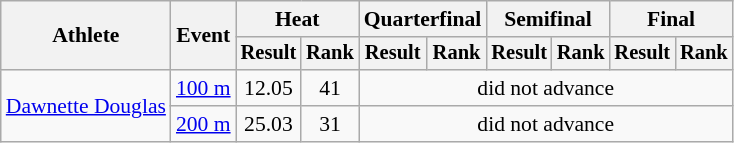<table class="wikitable" style="font-size:90%">
<tr>
<th rowspan="2">Athlete</th>
<th rowspan="2">Event</th>
<th colspan="2">Heat</th>
<th colspan="2">Quarterfinal</th>
<th colspan="2">Semifinal</th>
<th colspan="2">Final</th>
</tr>
<tr style="font-size:95%">
<th>Result</th>
<th>Rank</th>
<th>Result</th>
<th>Rank</th>
<th>Result</th>
<th>Rank</th>
<th>Result</th>
<th>Rank</th>
</tr>
<tr align=center>
<td align=left rowspan=2><a href='#'>Dawnette Douglas</a></td>
<td align=left><a href='#'>100 m</a></td>
<td>12.05</td>
<td>41</td>
<td colspan=6>did not advance</td>
</tr>
<tr align=center>
<td align=left><a href='#'>200 m</a></td>
<td>25.03</td>
<td>31</td>
<td colspan=6>did not advance</td>
</tr>
</table>
